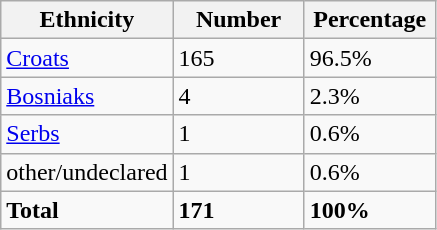<table class="wikitable">
<tr>
<th width="100px">Ethnicity</th>
<th width="80px">Number</th>
<th width="80px">Percentage</th>
</tr>
<tr>
<td><a href='#'>Croats</a></td>
<td>165</td>
<td>96.5%</td>
</tr>
<tr>
<td><a href='#'>Bosniaks</a></td>
<td>4</td>
<td>2.3%</td>
</tr>
<tr>
<td><a href='#'>Serbs</a></td>
<td>1</td>
<td>0.6%</td>
</tr>
<tr>
<td>other/undeclared</td>
<td>1</td>
<td>0.6%</td>
</tr>
<tr>
<td><strong>Total</strong></td>
<td><strong>171</strong></td>
<td><strong>100%</strong></td>
</tr>
</table>
